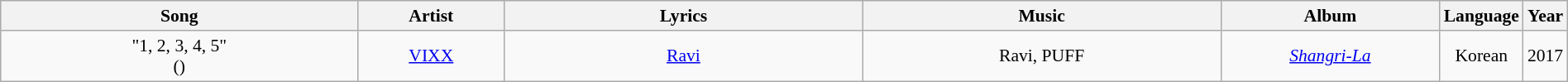<table class="wikitable sortable" style="margin:0.5em auto; clear:both; font-size:.9em; text-align:center; width:100%">
<tr>
<th style="width:25%">Song</th>
<th style="width:10%">Artist</th>
<th class="unsortable" style="width:25%">Lyrics</th>
<th class="unsortable" style="width:25%">Music</th>
<th style="width:25%">Album</th>
<th style="width:25%">Language</th>
<th style="width:25%">Year</th>
</tr>
<tr>
<td>"1, 2, 3, 4, 5" <br>()</td>
<td><a href='#'>VIXX</a></td>
<td><a href='#'>Ravi</a></td>
<td>Ravi, PUFF</td>
<td><em><a href='#'>Shangri-La</a></em></td>
<td>Korean</td>
<td>2017</td>
</tr>
</table>
